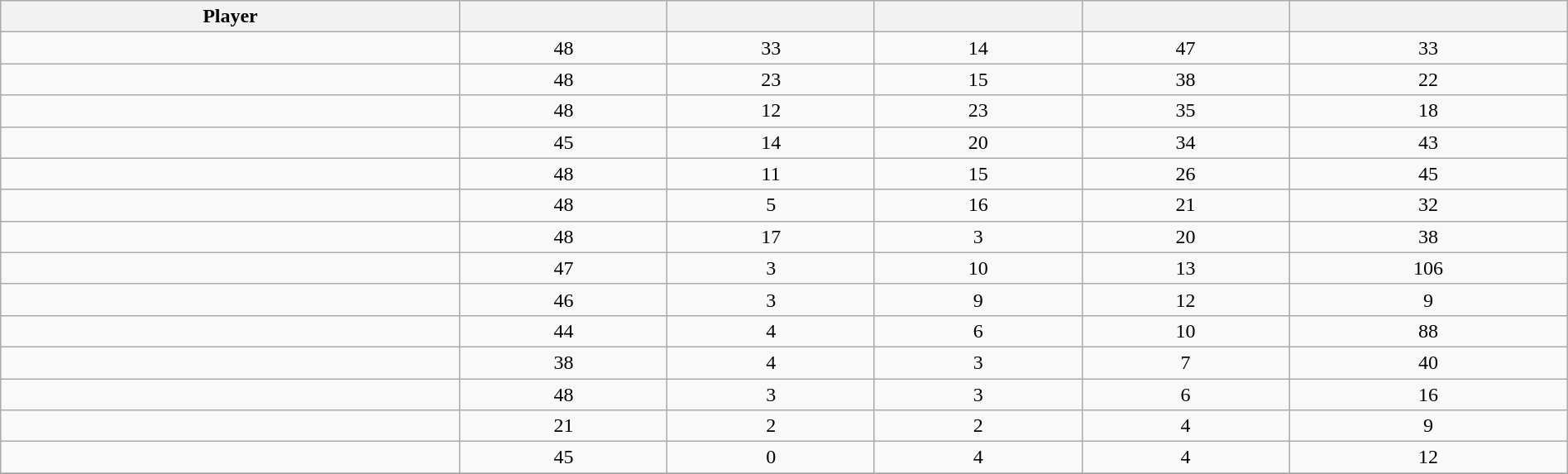<table class="wikitable sortable" style="width:100%;">
<tr align=center>
<th>Player</th>
<th></th>
<th></th>
<th></th>
<th></th>
<th></th>
</tr>
<tr align=center>
<td></td>
<td>48</td>
<td>33</td>
<td>14</td>
<td>47</td>
<td>33</td>
</tr>
<tr align=center>
<td></td>
<td>48</td>
<td>23</td>
<td>15</td>
<td>38</td>
<td>22</td>
</tr>
<tr align=center>
<td></td>
<td>48</td>
<td>12</td>
<td>23</td>
<td>35</td>
<td>18</td>
</tr>
<tr align=center>
<td></td>
<td>45</td>
<td>14</td>
<td>20</td>
<td>34</td>
<td>43</td>
</tr>
<tr align=center>
<td></td>
<td>48</td>
<td>11</td>
<td>15</td>
<td>26</td>
<td>45</td>
</tr>
<tr align=center>
<td></td>
<td>48</td>
<td>5</td>
<td>16</td>
<td>21</td>
<td>32</td>
</tr>
<tr align=center>
<td></td>
<td>48</td>
<td>17</td>
<td>3</td>
<td>20</td>
<td>38</td>
</tr>
<tr align=center>
<td></td>
<td>47</td>
<td>3</td>
<td>10</td>
<td>13</td>
<td>106</td>
</tr>
<tr align=center>
<td></td>
<td>46</td>
<td>3</td>
<td>9</td>
<td>12</td>
<td>9</td>
</tr>
<tr align=center>
<td></td>
<td>44</td>
<td>4</td>
<td>6</td>
<td>10</td>
<td>88</td>
</tr>
<tr align=center>
<td></td>
<td>38</td>
<td>4</td>
<td>3</td>
<td>7</td>
<td>40</td>
</tr>
<tr align=center>
<td></td>
<td>48</td>
<td>3</td>
<td>3</td>
<td>6</td>
<td>16</td>
</tr>
<tr align=center>
<td></td>
<td>21</td>
<td>2</td>
<td>2</td>
<td>4</td>
<td>9</td>
</tr>
<tr align=center>
<td></td>
<td>45</td>
<td>0</td>
<td>4</td>
<td>4</td>
<td>12</td>
</tr>
<tr>
</tr>
</table>
